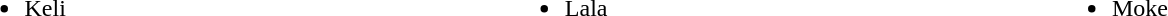<table width="90%">
<tr>
<td><br><ul><li>Keli</li></ul></td>
<td><br><ul><li>Lala</li></ul></td>
<td><br><ul><li>Moke</li></ul></td>
</tr>
</table>
